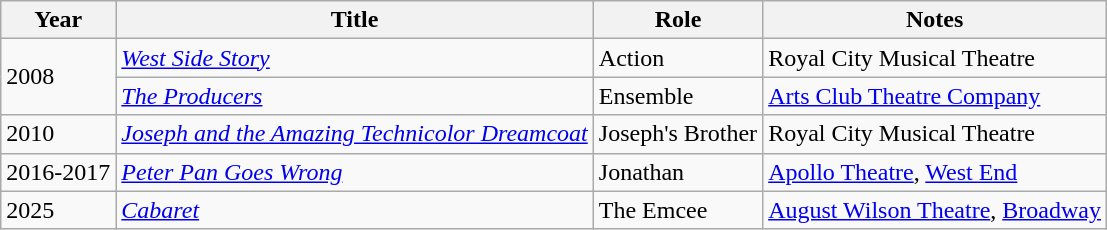<table class="wikitable sortable plainrowheaders">
<tr>
<th scope="col">Year</th>
<th scope="col">Title</th>
<th scope="col">Role</th>
<th scope="col" class="unsortable">Notes</th>
</tr>
<tr>
<td rowspan=2>2008</td>
<td><em><a href='#'>West Side Story</a></em></td>
<td>Action</td>
<td>Royal City Musical Theatre</td>
</tr>
<tr>
<td><em><a href='#'>The Producers</a></em></td>
<td>Ensemble</td>
<td><a href='#'>Arts Club Theatre Company</a></td>
</tr>
<tr>
<td>2010</td>
<td><em><a href='#'>Joseph and the Amazing Technicolor Dreamcoat</a></em></td>
<td>Joseph's Brother</td>
<td>Royal City Musical Theatre</td>
</tr>
<tr>
<td>2016-2017</td>
<td><em><a href='#'>Peter Pan Goes Wrong</a></em></td>
<td>Jonathan</td>
<td><a href='#'>Apollo Theatre</a>, <a href='#'>West End</a></td>
</tr>
<tr>
<td>2025</td>
<td><em><a href='#'>Cabaret</a></em></td>
<td>The Emcee</td>
<td><a href='#'>August Wilson Theatre</a>, <a href='#'>Broadway</a></td>
</tr>
</table>
